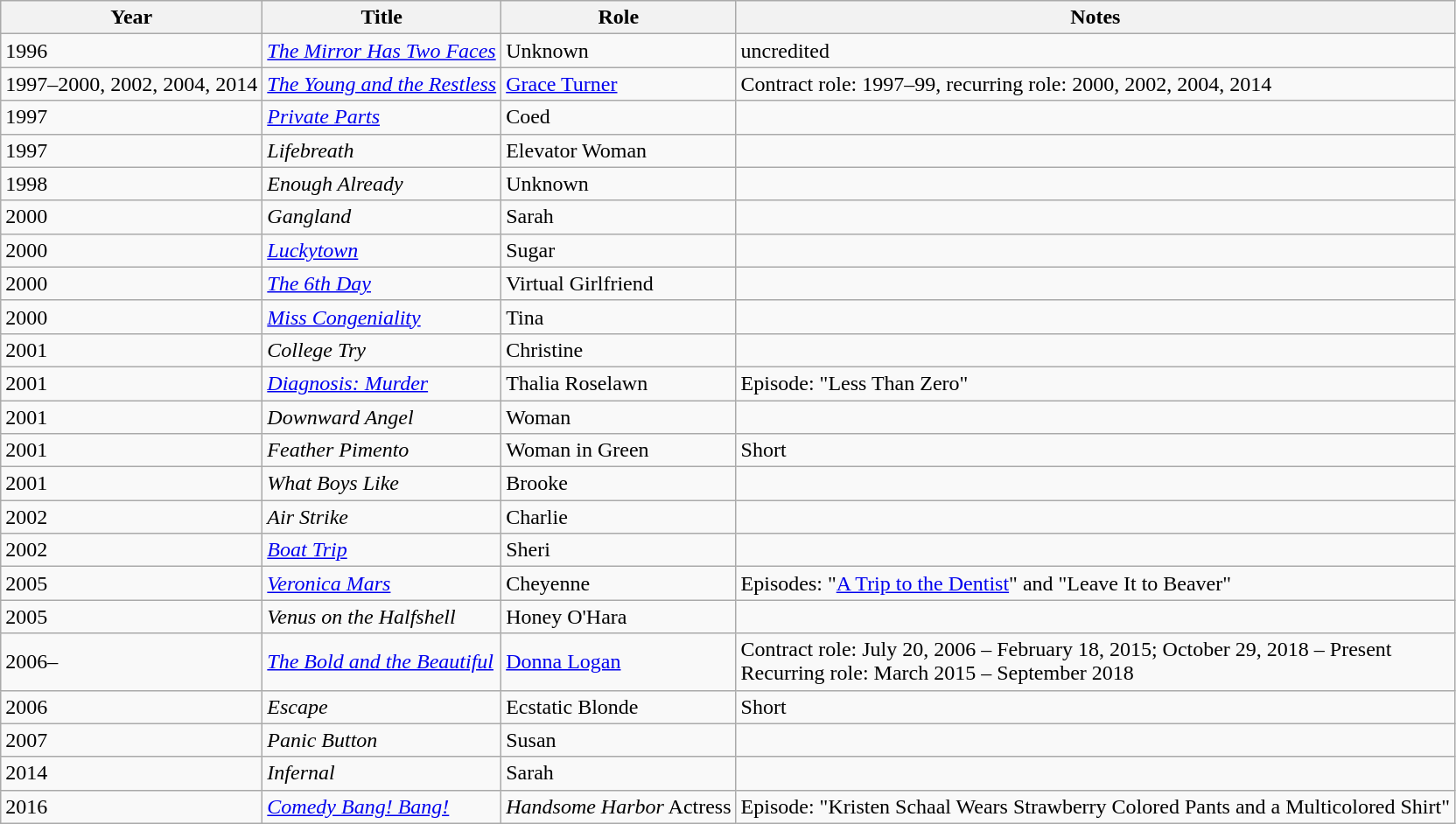<table class="wikitable sortable">
<tr>
<th>Year</th>
<th>Title</th>
<th>Role</th>
<th>Notes</th>
</tr>
<tr>
<td>1996</td>
<td><em><a href='#'>The Mirror Has Two Faces</a></em></td>
<td>Unknown</td>
<td>uncredited</td>
</tr>
<tr>
<td>1997–2000, 2002, 2004, 2014</td>
<td><em><a href='#'>The Young and the Restless</a></em></td>
<td><a href='#'>Grace Turner</a></td>
<td>Contract role: 1997–99, recurring role: 2000, 2002, 2004, 2014</td>
</tr>
<tr>
<td>1997</td>
<td><em><a href='#'>Private Parts</a></em></td>
<td>Coed</td>
<td></td>
</tr>
<tr>
<td>1997</td>
<td><em>Lifebreath</em></td>
<td>Elevator Woman</td>
<td></td>
</tr>
<tr>
<td>1998</td>
<td><em>Enough Already</em></td>
<td>Unknown</td>
<td></td>
</tr>
<tr>
<td>2000</td>
<td><em>Gangland</em></td>
<td>Sarah</td>
<td></td>
</tr>
<tr>
<td>2000</td>
<td><em><a href='#'>Luckytown</a></em></td>
<td>Sugar</td>
<td></td>
</tr>
<tr>
<td>2000</td>
<td><em><a href='#'>The 6th Day</a></em></td>
<td>Virtual Girlfriend</td>
<td></td>
</tr>
<tr>
<td>2000</td>
<td><em><a href='#'>Miss Congeniality</a></em></td>
<td>Tina</td>
<td></td>
</tr>
<tr>
<td>2001</td>
<td><em>College Try</em></td>
<td>Christine</td>
<td></td>
</tr>
<tr>
<td>2001</td>
<td><em><a href='#'>Diagnosis: Murder</a></em></td>
<td>Thalia Roselawn</td>
<td>Episode: "Less Than Zero"</td>
</tr>
<tr>
<td>2001</td>
<td><em>Downward Angel</em></td>
<td>Woman</td>
<td></td>
</tr>
<tr>
<td>2001</td>
<td><em>Feather Pimento</em></td>
<td>Woman in Green</td>
<td>Short</td>
</tr>
<tr>
<td>2001</td>
<td><em>What Boys Like</em></td>
<td>Brooke</td>
<td></td>
</tr>
<tr>
<td>2002</td>
<td><em>Air Strike</em></td>
<td>Charlie</td>
<td></td>
</tr>
<tr>
<td>2002</td>
<td><em><a href='#'>Boat Trip</a></em></td>
<td>Sheri</td>
<td></td>
</tr>
<tr>
<td>2005</td>
<td><em><a href='#'>Veronica Mars</a></em></td>
<td>Cheyenne</td>
<td>Episodes: "<a href='#'>A Trip to the Dentist</a>" and "Leave It to Beaver"</td>
</tr>
<tr>
<td>2005</td>
<td><em>Venus on the Halfshell</em></td>
<td>Honey O'Hara</td>
<td></td>
</tr>
<tr>
<td>2006–</td>
<td><em><a href='#'>The Bold and the Beautiful</a></em></td>
<td><a href='#'>Donna Logan</a></td>
<td>Contract role: July 20, 2006 – February 18, 2015; October 29, 2018 – Present<br> Recurring role: March 2015 – September 2018</td>
</tr>
<tr>
<td>2006</td>
<td><em>Escape</em></td>
<td>Ecstatic Blonde</td>
<td>Short</td>
</tr>
<tr>
<td>2007</td>
<td><em>Panic Button</em></td>
<td>Susan</td>
<td></td>
</tr>
<tr>
<td>2014</td>
<td><em>Infernal</em></td>
<td>Sarah</td>
<td></td>
</tr>
<tr>
<td>2016</td>
<td><em><a href='#'>Comedy Bang! Bang!</a></em></td>
<td><em>Handsome Harbor</em> Actress</td>
<td>Episode: "Kristen Schaal Wears Strawberry Colored Pants and a Multicolored Shirt"</td>
</tr>
</table>
